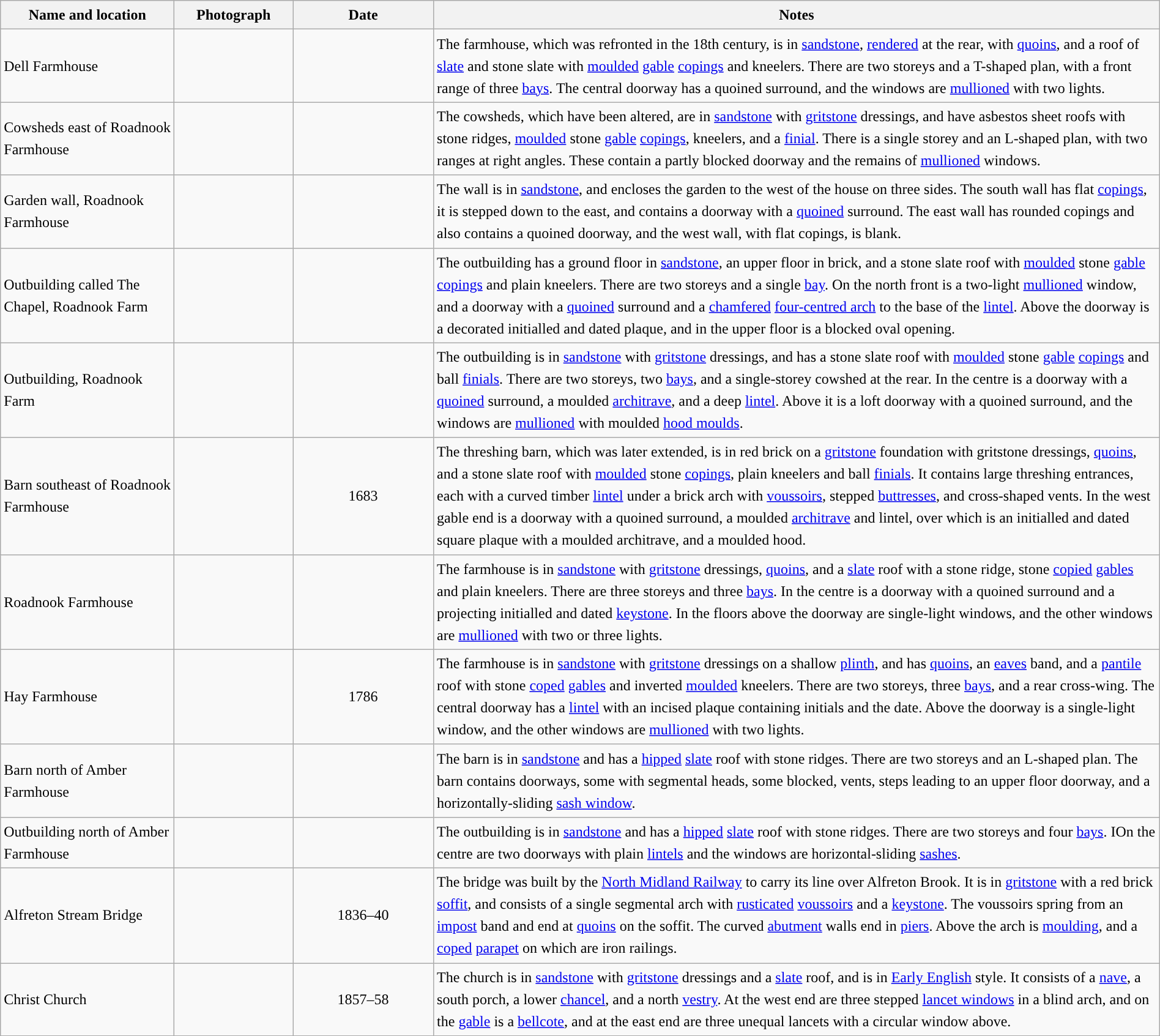<table class="wikitable sortable plainrowheaders" style="width:100%;border:0px;text-align:left;line-height:150%;">
<tr>
<th scope="col"  style="width:150px">Name and location</th>
<th scope="col"  style="width:100px" class="unsortable">Photograph</th>
<th scope="col"  style="width:120px">Date</th>
<th scope="col"  style="width:650px" class="unsortable">Notes</th>
</tr>
<tr>
<td>Dell Farmhouse<br><small></small></td>
<td></td>
<td align="center"></td>
<td>The farmhouse, which was refronted in the 18th century, is in <a href='#'>sandstone</a>, <a href='#'>rendered</a> at the rear, with <a href='#'>quoins</a>, and a roof of <a href='#'>slate</a> and stone slate with <a href='#'>moulded</a> <a href='#'>gable</a> <a href='#'>copings</a> and kneelers.  There are two storeys and a T-shaped plan, with a front range of three <a href='#'>bays</a>.  The central doorway has a quoined surround, and the windows are <a href='#'>mullioned</a> with two lights.</td>
</tr>
<tr>
<td>Cowsheds east of Roadnook Farmhouse<br><small></small></td>
<td></td>
<td align="center"></td>
<td>The cowsheds, which have been altered, are in <a href='#'>sandstone</a> with <a href='#'>gritstone</a> dressings, and have asbestos sheet roofs with stone ridges, <a href='#'>moulded</a> stone <a href='#'>gable</a> <a href='#'>copings</a>, kneelers, and a <a href='#'>finial</a>.  There is a single storey and an L-shaped plan, with two ranges at right angles.  These contain a partly blocked doorway and the remains of <a href='#'>mullioned</a> windows.</td>
</tr>
<tr>
<td>Garden wall, Roadnook Farmhouse<br><small></small></td>
<td></td>
<td align="center"></td>
<td>The wall is in <a href='#'>sandstone</a>, and encloses the garden to the west of the house on three sides.  The south wall has flat <a href='#'>copings</a>, it is stepped down to the east, and contains a doorway with a <a href='#'>quoined</a> surround.  The east wall has rounded copings and also contains a quoined doorway, and the west wall, with flat copings, is blank.</td>
</tr>
<tr>
<td>Outbuilding called The Chapel, Roadnook Farm<br><small></small></td>
<td></td>
<td align="center"></td>
<td>The outbuilding has a ground floor in <a href='#'>sandstone</a>, an upper floor in brick, and a stone slate roof with <a href='#'>moulded</a> stone <a href='#'>gable</a> <a href='#'>copings</a> and plain kneelers.  There are two storeys and a single <a href='#'>bay</a>.  On the north front is a two-light <a href='#'>mullioned</a> window, and a doorway with a <a href='#'>quoined</a> surround and a <a href='#'>chamfered</a> <a href='#'>four-centred arch</a> to the base of the <a href='#'>lintel</a>.  Above the doorway is a decorated initialled and dated plaque, and in the upper floor is a blocked oval opening.</td>
</tr>
<tr>
<td>Outbuilding, Roadnook Farm<br><small></small></td>
<td></td>
<td align="center"></td>
<td>The outbuilding is in <a href='#'>sandstone</a> with <a href='#'>gritstone</a> dressings, and has a stone slate roof with <a href='#'>moulded</a> stone <a href='#'>gable</a> <a href='#'>copings</a> and ball <a href='#'>finials</a>.  There are two storeys, two <a href='#'>bays</a>, and a single-storey cowshed at the rear.  In the centre is a doorway with a <a href='#'>quoined</a> surround, a moulded <a href='#'>architrave</a>, and a deep <a href='#'>lintel</a>.  Above it is a loft doorway with a quoined surround, and the windows are <a href='#'>mullioned</a> with moulded <a href='#'>hood moulds</a>.</td>
</tr>
<tr>
<td>Barn southeast of Roadnook Farmhouse<br><small></small></td>
<td></td>
<td align="center">1683</td>
<td>The threshing barn, which was later extended, is in red brick on a <a href='#'>gritstone</a> foundation with gritstone dressings, <a href='#'>quoins</a>, and a stone slate roof with <a href='#'>moulded</a> stone <a href='#'>copings</a>, plain kneelers and ball <a href='#'>finials</a>.  It contains large threshing entrances, each with a curved timber <a href='#'>lintel</a> under a brick arch with <a href='#'>voussoirs</a>, stepped <a href='#'>buttresses</a>, and cross-shaped vents.  In the west gable end is a doorway with a quoined surround, a moulded <a href='#'>architrave</a> and lintel, over which is an initialled and dated square plaque with a moulded architrave, and a moulded hood.</td>
</tr>
<tr>
<td>Roadnook Farmhouse<br><small></small></td>
<td></td>
<td align="center"></td>
<td>The farmhouse is in <a href='#'>sandstone</a> with <a href='#'>gritstone</a> dressings, <a href='#'>quoins</a>, and a <a href='#'>slate</a> roof with a stone ridge, stone <a href='#'>copied</a> <a href='#'>gables</a> and plain kneelers.  There are three storeys and three <a href='#'>bays</a>.  In the centre is a doorway with a quoined surround and a projecting initialled and dated <a href='#'>keystone</a>.  In the floors above the doorway are single-light windows, and the other windows are <a href='#'>mullioned</a> with two or three lights.</td>
</tr>
<tr>
<td>Hay Farmhouse<br><small></small></td>
<td></td>
<td align="center">1786</td>
<td>The farmhouse is in <a href='#'>sandstone</a> with <a href='#'>gritstone</a> dressings on a shallow <a href='#'>plinth</a>, and has <a href='#'>quoins</a>, an <a href='#'>eaves</a> band, and a <a href='#'>pantile</a> roof with stone <a href='#'>coped</a> <a href='#'>gables</a> and inverted <a href='#'>moulded</a> kneelers. There are two storeys, three <a href='#'>bays</a>, and a rear cross-wing.  The central doorway has a <a href='#'>lintel</a> with an incised plaque containing initials and the date.  Above the doorway is a single-light window, and the other windows are <a href='#'>mullioned</a> with two lights.</td>
</tr>
<tr>
<td>Barn north of Amber Farmhouse<br><small></small></td>
<td></td>
<td align="center"></td>
<td>The barn is in <a href='#'>sandstone</a> and has a <a href='#'>hipped</a> <a href='#'>slate</a> roof with stone ridges.  There are two storeys and an L-shaped plan.  The barn contains doorways, some with segmental heads, some blocked, vents, steps leading to an upper floor doorway, and a horizontally-sliding <a href='#'>sash window</a>.</td>
</tr>
<tr>
<td>Outbuilding north of Amber Farmhouse<br><small></small></td>
<td></td>
<td align="center"></td>
<td>The outbuilding is in <a href='#'>sandstone</a> and has a <a href='#'>hipped</a> <a href='#'>slate</a> roof with stone ridges.  There are two storeys and four <a href='#'>bays</a>.  IOn the centre are two doorways with plain <a href='#'>lintels</a> and the windows are horizontal-sliding <a href='#'>sashes</a>.</td>
</tr>
<tr>
<td>Alfreton Stream Bridge<br><small></small></td>
<td></td>
<td align="center">1836–40</td>
<td>The bridge was built by the <a href='#'>North Midland Railway</a> to carry its line over Alfreton Brook.  It is in <a href='#'>gritstone</a> with a red brick <a href='#'>soffit</a>, and consists of a single segmental arch with <a href='#'>rusticated</a> <a href='#'>voussoirs</a> and a <a href='#'>keystone</a>.  The voussoirs spring from an <a href='#'>impost</a> band and end at <a href='#'>quoins</a> on the soffit.  The curved <a href='#'>abutment</a> walls end in <a href='#'>piers</a>.  Above the arch is <a href='#'>moulding</a>, and a <a href='#'>coped</a> <a href='#'>parapet</a> on which are iron railings.</td>
</tr>
<tr>
<td>Christ Church<br><small></small></td>
<td></td>
<td align="center">1857–58</td>
<td>The church is in <a href='#'>sandstone</a> with <a href='#'>gritstone</a> dressings and a <a href='#'>slate</a> roof, and is in <a href='#'>Early English</a> style.  It consists of a <a href='#'>nave</a>, a south porch, a lower <a href='#'>chancel</a>, and a north <a href='#'>vestry</a>.  At the west end are three stepped <a href='#'>lancet windows</a> in a blind arch, and on the <a href='#'>gable</a> is a <a href='#'>bellcote</a>, and at the east end are three unequal lancets with a circular window above.</td>
</tr>
<tr>
</tr>
</table>
